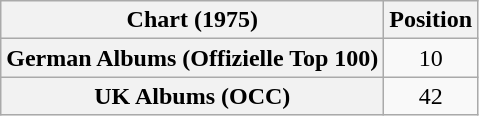<table class="wikitable plainrowheaders" style="text-align:center;">
<tr>
<th scope="col">Chart (1975)</th>
<th scope="col">Position</th>
</tr>
<tr>
<th scope="row">German Albums (Offizielle Top 100)</th>
<td>10</td>
</tr>
<tr>
<th scope="row">UK Albums (OCC)</th>
<td>42</td>
</tr>
</table>
